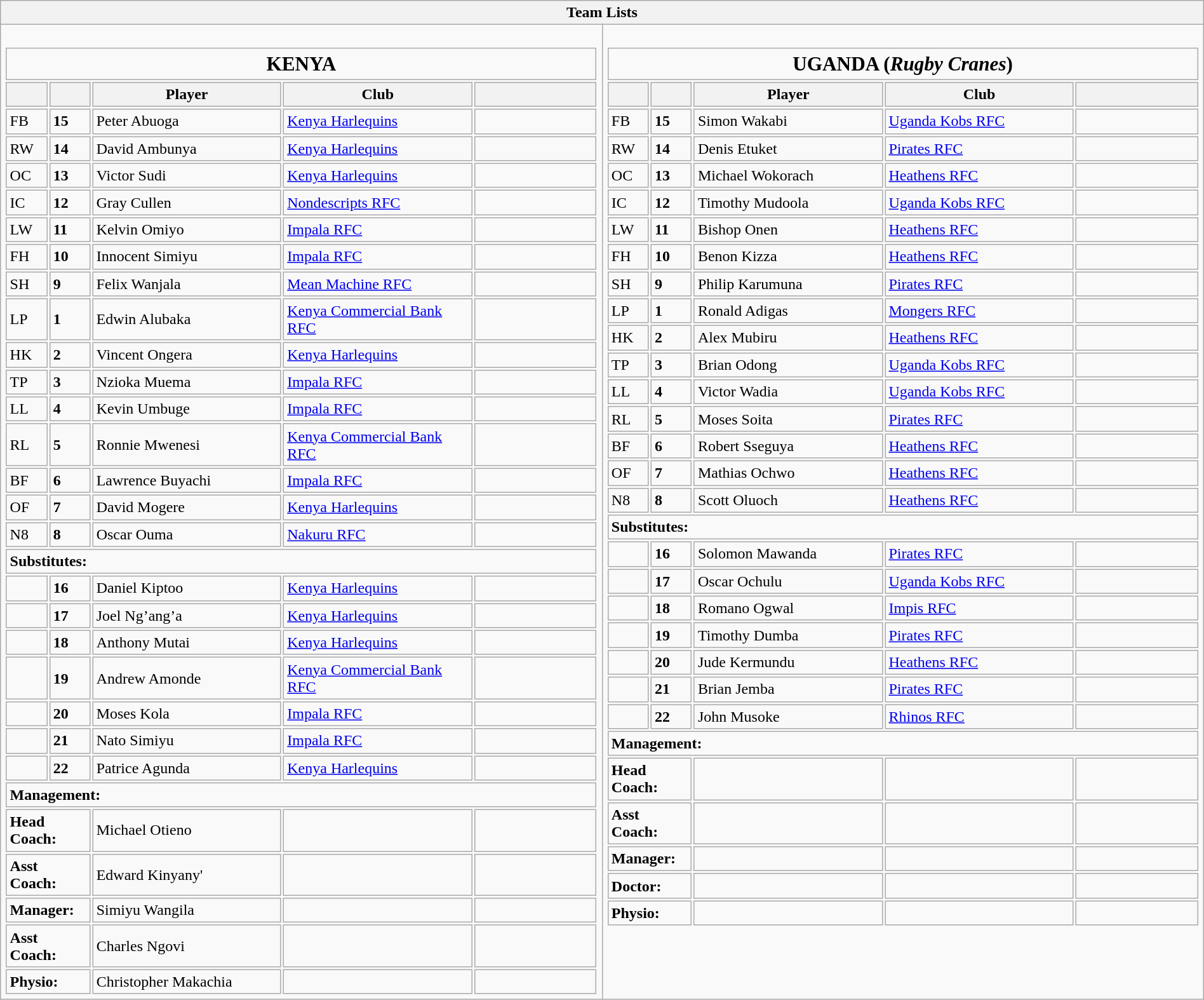<table class="wikitable collapsible collapsed" border="1" width="100%">
<tr>
<th colspan=2>Team Lists</th>
</tr>
<tr>
<td valign="top" width="50%"><br><table border="0" width="100%">
<tr>
<td colspan=5 align="center" style="font-size:130%"> <strong>KENYA</strong></td>
</tr>
<tr>
<th width="35"></th>
<th width="35"></th>
<th width="190">Player</th>
<th width="190">Club</th>
<th></th>
</tr>
<tr>
<td>FB</td>
<td><strong>15</strong></td>
<td>Peter Abuoga</td>
<td><a href='#'>Kenya Harlequins</a></td>
<td></td>
</tr>
<tr>
<td>RW</td>
<td><strong>14</strong></td>
<td>David Ambunya</td>
<td><a href='#'>Kenya Harlequins</a></td>
<td></td>
</tr>
<tr>
<td>OC</td>
<td><strong>13</strong></td>
<td>Victor Sudi</td>
<td><a href='#'>Kenya Harlequins</a></td>
<td></td>
</tr>
<tr>
<td>IC</td>
<td><strong>12</strong></td>
<td>Gray Cullen</td>
<td><a href='#'>Nondescripts RFC</a></td>
<td></td>
</tr>
<tr>
<td>LW</td>
<td><strong>11</strong></td>
<td>Kelvin Omiyo</td>
<td><a href='#'>Impala RFC</a></td>
<td></td>
</tr>
<tr>
<td>FH</td>
<td><strong>10</strong></td>
<td>Innocent Simiyu</td>
<td><a href='#'>Impala RFC</a></td>
<td></td>
</tr>
<tr>
<td>SH</td>
<td><strong>9</strong></td>
<td>Felix Wanjala</td>
<td><a href='#'>Mean Machine RFC</a></td>
<td></td>
</tr>
<tr>
<td>LP</td>
<td><strong>1</strong></td>
<td>Edwin Alubaka</td>
<td><a href='#'>Kenya Commercial Bank RFC</a></td>
<td></td>
</tr>
<tr>
<td>HK</td>
<td><strong>2</strong></td>
<td>Vincent Ongera</td>
<td><a href='#'>Kenya Harlequins</a></td>
<td></td>
</tr>
<tr>
<td>TP</td>
<td><strong>3</strong></td>
<td>Nzioka Muema</td>
<td><a href='#'>Impala RFC</a></td>
<td></td>
</tr>
<tr>
<td>LL</td>
<td><strong>4</strong></td>
<td>Kevin Umbuge</td>
<td><a href='#'>Impala RFC</a></td>
<td></td>
</tr>
<tr>
<td>RL</td>
<td><strong>5</strong></td>
<td>Ronnie Mwenesi</td>
<td><a href='#'>Kenya Commercial Bank RFC</a></td>
<td></td>
</tr>
<tr>
<td>BF</td>
<td><strong>6</strong></td>
<td>Lawrence Buyachi</td>
<td><a href='#'>Impala RFC</a></td>
<td></td>
</tr>
<tr>
<td>OF</td>
<td><strong>7</strong></td>
<td>David Mogere</td>
<td><a href='#'>Kenya Harlequins</a></td>
<td></td>
</tr>
<tr>
<td>N8</td>
<td><strong>8</strong></td>
<td>Oscar Ouma</td>
<td><a href='#'>Nakuru RFC</a></td>
<td></td>
</tr>
<tr>
<td colspan=5><strong>Substitutes:</strong></td>
</tr>
<tr>
<td></td>
<td><strong>16</strong></td>
<td>Daniel Kiptoo</td>
<td><a href='#'>Kenya Harlequins</a></td>
<td></td>
</tr>
<tr>
<td></td>
<td><strong>17</strong></td>
<td>Joel Ng’ang’a</td>
<td><a href='#'>Kenya Harlequins</a></td>
<td></td>
</tr>
<tr>
<td></td>
<td><strong>18</strong></td>
<td>Anthony Mutai</td>
<td><a href='#'>Kenya Harlequins</a></td>
<td></td>
</tr>
<tr>
<td></td>
<td><strong>19</strong></td>
<td>Andrew Amonde</td>
<td><a href='#'>Kenya Commercial Bank RFC</a></td>
<td></td>
</tr>
<tr>
<td></td>
<td><strong>20</strong></td>
<td>Moses Kola</td>
<td><a href='#'>Impala RFC</a></td>
<td></td>
</tr>
<tr>
<td></td>
<td><strong>21</strong></td>
<td>Nato Simiyu</td>
<td><a href='#'>Impala RFC</a></td>
<td></td>
</tr>
<tr>
<td></td>
<td><strong>22</strong></td>
<td>Patrice Agunda</td>
<td><a href='#'>Kenya Harlequins</a></td>
<td></td>
</tr>
<tr>
<td colspan=5><strong>Management:</strong></td>
</tr>
<tr>
<td colspan="2"><strong>Head Coach:</strong></td>
<td>Michael Otieno</td>
<td></td>
<td></td>
</tr>
<tr>
<td colspan="2"><strong>Asst Coach:</strong></td>
<td>Edward Kinyany'</td>
<td></td>
<td></td>
</tr>
<tr>
<td colspan="2"><strong>Manager:</strong></td>
<td>Simiyu Wangila</td>
<td></td>
<td></td>
</tr>
<tr>
<td colspan="2"><strong>Asst Coach:</strong></td>
<td>Charles Ngovi</td>
<td></td>
<td></td>
</tr>
<tr>
<td colspan="2"><strong>Physio:</strong></td>
<td>Christopher Makachia</td>
<td></td>
<td></td>
</tr>
</table>
</td>
<td valign="top" width="50%"><br><table border="0" width="100%">
<tr>
<td colspan=5 align="center" style="font-size:130%"><strong>UGANDA (<em>Rugby Cranes</em>)</strong> </td>
</tr>
<tr>
<th width="35"></th>
<th width="35"></th>
<th width="190">Player</th>
<th width="190">Club</th>
<th></th>
</tr>
<tr>
<td>FB</td>
<td><strong>15</strong></td>
<td>Simon Wakabi</td>
<td><a href='#'>Uganda Kobs RFC</a></td>
<td></td>
</tr>
<tr>
<td>RW</td>
<td><strong>14</strong></td>
<td>Denis Etuket</td>
<td><a href='#'>Pirates RFC</a></td>
<td></td>
</tr>
<tr>
<td>OC</td>
<td><strong>13</strong></td>
<td>Michael Wokorach</td>
<td><a href='#'>Heathens RFC</a></td>
<td></td>
</tr>
<tr>
<td>IC</td>
<td><strong>12</strong></td>
<td>Timothy Mudoola</td>
<td><a href='#'>Uganda Kobs RFC</a></td>
<td></td>
</tr>
<tr>
<td>LW</td>
<td><strong>11</strong></td>
<td>Bishop Onen</td>
<td><a href='#'>Heathens RFC</a></td>
<td></td>
</tr>
<tr>
<td>FH</td>
<td><strong>10</strong></td>
<td>Benon Kizza</td>
<td><a href='#'>Heathens RFC</a></td>
<td></td>
</tr>
<tr>
<td>SH</td>
<td><strong>9</strong></td>
<td>Philip Karumuna</td>
<td><a href='#'>Pirates RFC</a></td>
<td></td>
</tr>
<tr>
<td>LP</td>
<td><strong>1</strong></td>
<td>Ronald Adigas</td>
<td><a href='#'>Mongers RFC</a></td>
<td></td>
</tr>
<tr>
<td>HK</td>
<td><strong>2</strong></td>
<td>Alex Mubiru</td>
<td><a href='#'>Heathens RFC</a></td>
<td></td>
</tr>
<tr>
<td>TP</td>
<td><strong>3</strong></td>
<td>Brian Odong</td>
<td><a href='#'>Uganda Kobs RFC</a></td>
<td></td>
</tr>
<tr>
<td>LL</td>
<td><strong>4</strong></td>
<td>Victor Wadia</td>
<td><a href='#'>Uganda Kobs RFC</a></td>
<td></td>
</tr>
<tr>
<td>RL</td>
<td><strong>5</strong></td>
<td>Moses Soita</td>
<td><a href='#'>Pirates RFC</a></td>
<td></td>
</tr>
<tr>
<td>BF</td>
<td><strong>6</strong></td>
<td>Robert Sseguya</td>
<td><a href='#'>Heathens RFC</a></td>
<td></td>
</tr>
<tr>
<td>OF</td>
<td><strong>7</strong></td>
<td>Mathias Ochwo</td>
<td><a href='#'>Heathens RFC</a></td>
<td></td>
</tr>
<tr>
<td>N8</td>
<td><strong>8</strong></td>
<td>Scott Oluoch</td>
<td><a href='#'>Heathens RFC</a></td>
<td></td>
</tr>
<tr>
<td colspan=5><strong>Substitutes:</strong></td>
</tr>
<tr>
<td></td>
<td><strong>16</strong></td>
<td>Solomon Mawanda</td>
<td><a href='#'>Pirates RFC</a></td>
<td></td>
</tr>
<tr>
<td></td>
<td><strong>17</strong></td>
<td>Oscar Ochulu</td>
<td><a href='#'>Uganda Kobs RFC</a></td>
<td></td>
</tr>
<tr>
<td></td>
<td><strong>18</strong></td>
<td>Romano Ogwal</td>
<td><a href='#'>Impis RFC</a></td>
<td></td>
</tr>
<tr>
<td></td>
<td><strong>19</strong></td>
<td>Timothy Dumba</td>
<td><a href='#'>Pirates RFC</a></td>
<td></td>
</tr>
<tr>
<td></td>
<td><strong>20</strong></td>
<td>Jude Kermundu</td>
<td><a href='#'>Heathens RFC</a></td>
<td></td>
</tr>
<tr>
<td></td>
<td><strong>21</strong></td>
<td>Brian Jemba</td>
<td><a href='#'>Pirates RFC</a></td>
<td></td>
</tr>
<tr>
<td></td>
<td><strong>22</strong></td>
<td>John Musoke</td>
<td><a href='#'>Rhinos RFC</a></td>
<td></td>
</tr>
<tr>
<td colspan=5><strong>Management:</strong></td>
</tr>
<tr>
<td colspan="2"><strong>Head Coach:</strong></td>
<td></td>
<td></td>
<td></td>
</tr>
<tr>
<td colspan="2"><strong>Asst Coach:</strong></td>
<td></td>
<td></td>
<td></td>
</tr>
<tr>
<td colspan="2"><strong>Manager:</strong></td>
<td></td>
<td></td>
<td></td>
</tr>
<tr>
<td colspan="2"><strong>Doctor:</strong></td>
<td></td>
<td></td>
<td></td>
</tr>
<tr>
<td colspan="2"><strong>Physio:</strong></td>
<td></td>
<td></td>
<td></td>
</tr>
</table>
</td>
</tr>
</table>
